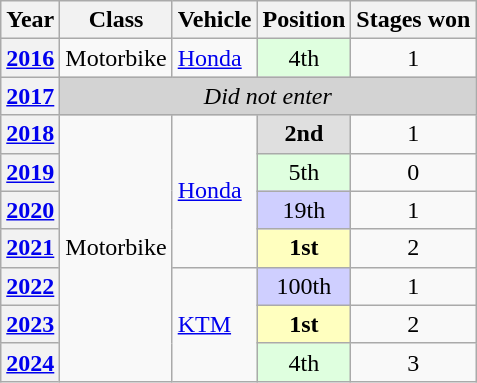<table class="wikitable">
<tr>
<th>Year</th>
<th>Class</th>
<th>Vehicle</th>
<th>Position</th>
<th>Stages won</th>
</tr>
<tr>
<th><a href='#'>2016</a></th>
<td>Motorbike</td>
<td> <a href='#'>Honda</a></td>
<td align="center" style="background:#DFFFDF;">4th</td>
<td align="center">1</td>
</tr>
<tr>
<th><a href='#'>2017</a></th>
<td align=center colspan=5 style="background:lightgrey;"><em>Did not enter</em></td>
</tr>
<tr>
<th><a href='#'>2018</a></th>
<td rowspan=7>Motorbike</td>
<td rowspan=4> <a href='#'>Honda</a></td>
<td align="center" style="background:#DFDFDF;"><strong>2nd</strong></td>
<td align="center">1</td>
</tr>
<tr>
<th><a href='#'>2019</a></th>
<td align="center" style="background:#DFFFDF;">5th</td>
<td align="center">0</td>
</tr>
<tr>
<th><a href='#'>2020</a></th>
<td align="center" style="background:#CFCFFF;">19th</td>
<td align="center">1</td>
</tr>
<tr>
<th><a href='#'>2021</a></th>
<td align="center" style="background:#FFFFBF;"><strong>1st</strong></td>
<td align="center">2</td>
</tr>
<tr>
<th><a href='#'>2022</a></th>
<td rowspan=3> <a href='#'>KTM</a></td>
<td align="center" style="background:#CFCFFF;">100th</td>
<td align="center">1</td>
</tr>
<tr>
<th><a href='#'>2023</a></th>
<td align="center" style="background:#FFFFBF;"><strong>1st</strong></td>
<td align="center">2</td>
</tr>
<tr>
<th><a href='#'>2024</a></th>
<td align="center" style="background:#DFFFDF;">4th</td>
<td align="center">3</td>
</tr>
</table>
